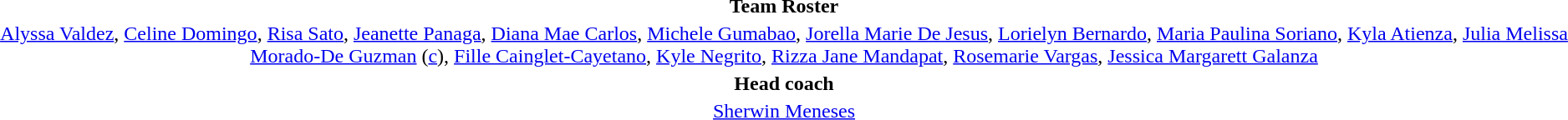<table style="text-align:center; margin-top:2em; margin-left:auto; margin-right:auto">
<tr>
<td><strong>Team Roster</strong></td>
</tr>
<tr>
<td><a href='#'>Alyssa Valdez</a>, <a href='#'>Celine Domingo</a>, <a href='#'>Risa Sato</a>, <a href='#'>Jeanette Panaga</a>, <a href='#'>Diana Mae Carlos</a>, <a href='#'>Michele Gumabao</a>, <a href='#'>Jorella Marie De Jesus</a>, <a href='#'>Lorielyn Bernardo</a>, <a href='#'>Maria Paulina Soriano</a>, <a href='#'>Kyla Atienza</a>, <a href='#'>Julia Melissa Morado-De Guzman</a> (<a href='#'>c</a>), <a href='#'>Fille Cainglet-Cayetano</a>, <a href='#'>Kyle Negrito</a>, <a href='#'>Rizza Jane Mandapat</a>, <a href='#'>Rosemarie Vargas</a>, <a href='#'>Jessica Margarett Galanza</a></td>
</tr>
<tr>
<td><strong>Head coach</strong></td>
</tr>
<tr>
<td><a href='#'>Sherwin Meneses</a></td>
</tr>
</table>
